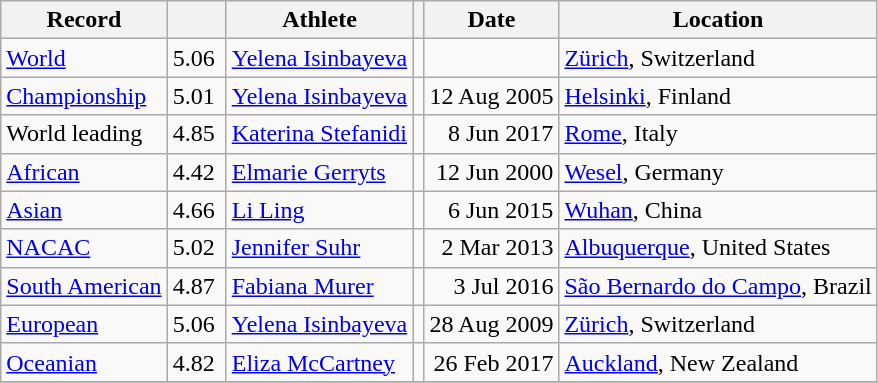<table class="wikitable">
<tr>
<th>Record</th>
<th></th>
<th>Athlete</th>
<th></th>
<th>Date</th>
<th>Location</th>
</tr>
<tr>
<td><a href='#'>World</a></td>
<td>5.06</td>
<td><a href='#'>Yelena Isinbayeva</a></td>
<td></td>
<td align=right></td>
<td><a href='#'>Zürich</a>, Switzerland</td>
</tr>
<tr>
<td><a href='#'>Championship</a></td>
<td>5.01</td>
<td><a href='#'>Yelena Isinbayeva</a></td>
<td></td>
<td align=right>12 Aug 2005</td>
<td><a href='#'>Helsinki</a>, Finland</td>
</tr>
<tr>
<td>World leading</td>
<td>4.85</td>
<td><a href='#'>Katerina Stefanidi</a></td>
<td></td>
<td align=right>8 Jun 2017</td>
<td><a href='#'>Rome</a>, Italy</td>
</tr>
<tr>
<td><a href='#'>African</a></td>
<td>4.42</td>
<td><a href='#'>Elmarie Gerryts</a></td>
<td></td>
<td align=right>12 Jun 2000</td>
<td><a href='#'>Wesel</a>, Germany</td>
</tr>
<tr>
<td><a href='#'>Asian</a></td>
<td>4.66</td>
<td><a href='#'>Li Ling</a></td>
<td></td>
<td align=right>6 Jun 2015</td>
<td><a href='#'>Wuhan</a>, China</td>
</tr>
<tr>
<td><a href='#'>NACAC</a></td>
<td>5.02 </td>
<td><a href='#'>Jennifer Suhr</a></td>
<td></td>
<td align=right>2 Mar 2013</td>
<td><a href='#'>Albuquerque</a>, United States</td>
</tr>
<tr>
<td><a href='#'>South American</a></td>
<td>4.87</td>
<td><a href='#'>Fabiana Murer</a></td>
<td></td>
<td align=right>3 Jul 2016</td>
<td><a href='#'>São Bernardo do Campo</a>, Brazil</td>
</tr>
<tr>
<td><a href='#'>European</a></td>
<td>5.06</td>
<td><a href='#'>Yelena Isinbayeva</a></td>
<td></td>
<td align=right>28 Aug 2009</td>
<td><a href='#'>Zürich</a>, Switzerland</td>
</tr>
<tr>
<td><a href='#'>Oceanian</a></td>
<td>4.82</td>
<td><a href='#'>Eliza McCartney</a></td>
<td></td>
<td align=right>26 Feb 2017</td>
<td><a href='#'>Auckland</a>, New Zealand</td>
</tr>
<tr>
</tr>
</table>
